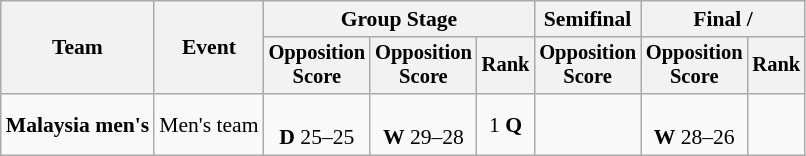<table class="wikitable" style="font-size:90%">
<tr>
<th rowspan=2>Team</th>
<th rowspan=2>Event</th>
<th colspan=3>Group Stage</th>
<th>Semifinal</th>
<th colspan=2>Final / </th>
</tr>
<tr style="font-size:95%">
<th>Opposition<br>Score</th>
<th>Opposition<br>Score</th>
<th>Rank</th>
<th>Opposition<br>Score</th>
<th>Opposition<br>Score</th>
<th>Rank</th>
</tr>
<tr align=center>
<td align=left><strong>Malaysia men's</strong></td>
<td align=left>Men's team</td>
<td><br><strong>D</strong> 25–25</td>
<td><br><strong>W</strong> 29–28</td>
<td>1 <strong>Q</strong></td>
<td></td>
<td><br><strong>W</strong> 28–26</td>
<td></td>
</tr>
</table>
